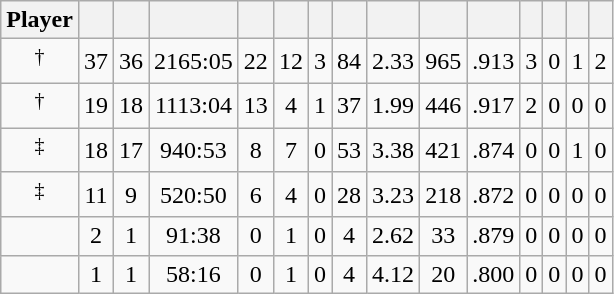<table class="wikitable sortable" style="text-align:center;">
<tr>
<th>Player</th>
<th></th>
<th></th>
<th></th>
<th></th>
<th></th>
<th></th>
<th></th>
<th></th>
<th></th>
<th></th>
<th></th>
<th></th>
<th></th>
<th></th>
</tr>
<tr>
<td><sup>†</sup></td>
<td>37</td>
<td>36</td>
<td>2165:05</td>
<td>22</td>
<td>12</td>
<td>3</td>
<td>84</td>
<td>2.33</td>
<td>965</td>
<td>.913</td>
<td>3</td>
<td>0</td>
<td>1</td>
<td>2</td>
</tr>
<tr>
<td><sup>†</sup></td>
<td>19</td>
<td>18</td>
<td>1113:04</td>
<td>13</td>
<td>4</td>
<td>1</td>
<td>37</td>
<td>1.99</td>
<td>446</td>
<td>.917</td>
<td>2</td>
<td>0</td>
<td>0</td>
<td>0</td>
</tr>
<tr>
<td><sup>‡</sup></td>
<td>18</td>
<td>17</td>
<td>940:53</td>
<td>8</td>
<td>7</td>
<td>0</td>
<td>53</td>
<td>3.38</td>
<td>421</td>
<td>.874</td>
<td>0</td>
<td>0</td>
<td>1</td>
<td>0</td>
</tr>
<tr>
<td><sup>‡</sup></td>
<td>11</td>
<td>9</td>
<td>520:50</td>
<td>6</td>
<td>4</td>
<td>0</td>
<td>28</td>
<td>3.23</td>
<td>218</td>
<td>.872</td>
<td>0</td>
<td>0</td>
<td>0</td>
<td>0</td>
</tr>
<tr>
<td></td>
<td>2</td>
<td>1</td>
<td>91:38</td>
<td>0</td>
<td>1</td>
<td>0</td>
<td>4</td>
<td>2.62</td>
<td>33</td>
<td>.879</td>
<td>0</td>
<td>0</td>
<td>0</td>
<td>0</td>
</tr>
<tr>
<td></td>
<td>1</td>
<td>1</td>
<td>58:16</td>
<td>0</td>
<td>1</td>
<td>0</td>
<td>4</td>
<td>4.12</td>
<td>20</td>
<td>.800</td>
<td>0</td>
<td>0</td>
<td>0</td>
<td>0</td>
</tr>
</table>
